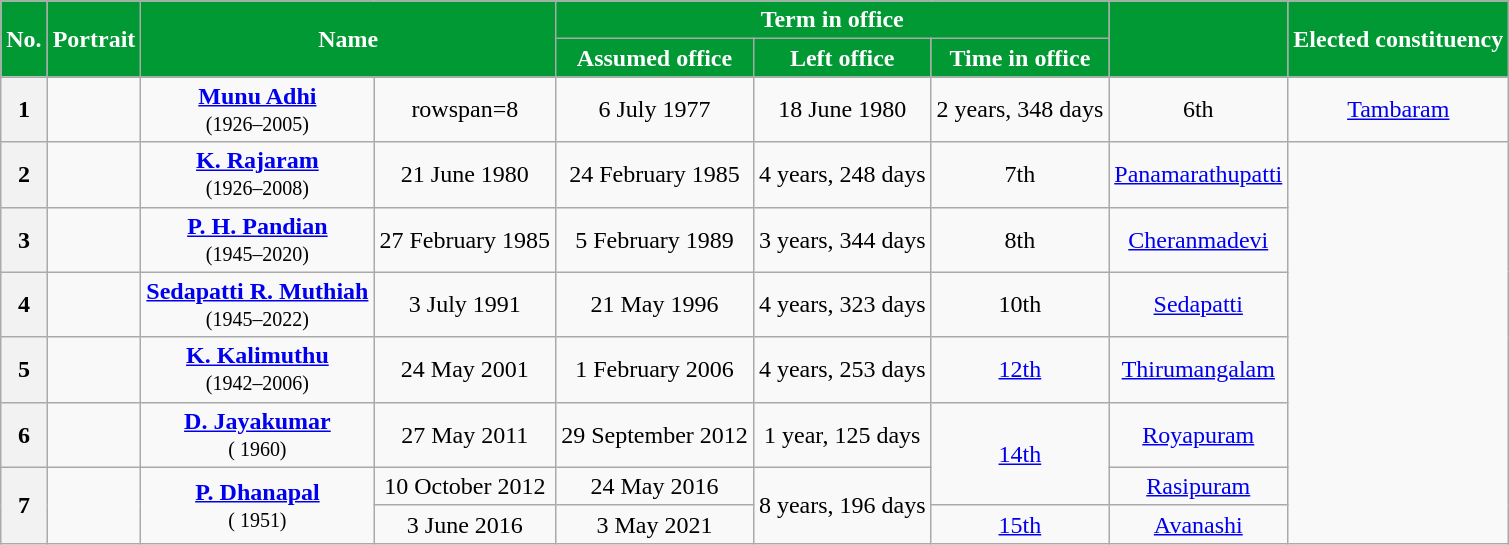<table class="wikitable sortable" style="text-align:center;">
<tr>
<th rowspan=2 style="background-color:#009933;color:white">No.</th>
<th rowspan=2 style="background-color:#009933;color:white">Portrait</th>
<th colspan=2 rowspan=2 style="background-color:#009933;color:white">Name<br></th>
<th colspan=3 style="background-color:#009933;color:white">Term in office</th>
<th rowspan=2 style="background-color:#009933;color:white"><a href='#'></a><br></th>
<th rowspan=2 style="background-color:#009933;color:white">Elected constituency</th>
</tr>
<tr>
<th style="background-color:#009933;color:white">Assumed office</th>
<th style="background-color:#009933;color:white">Left office</th>
<th style="background-color:#009933;color:white">Time in office</th>
</tr>
<tr>
<th>1</th>
<td></td>
<td><strong><a href='#'>Munu Adhi</a></strong><br><small>(1926–2005)</small></td>
<td>rowspan=8 </td>
<td>6 July 1977</td>
<td>18 June 1980</td>
<td>2 years, 348 days</td>
<td>6th<br></td>
<td><a href='#'>Tambaram</a></td>
</tr>
<tr>
<th>2</th>
<td></td>
<td><strong><a href='#'>K. Rajaram</a></strong><br><small>(1926–2008)</small></td>
<td>21 June 1980</td>
<td>24 February 1985</td>
<td>4 years, 248 days</td>
<td>7th<br></td>
<td><a href='#'>Panamarathupatti</a></td>
</tr>
<tr>
<th>3</th>
<td></td>
<td><strong><a href='#'>P. H. Pandian</a></strong><br><small>(1945–2020)</small></td>
<td>27 February 1985</td>
<td>5 February 1989</td>
<td>3 years, 344 days</td>
<td>8th<br></td>
<td><a href='#'>Cheranmadevi</a></td>
</tr>
<tr>
<th>4</th>
<td></td>
<td><strong><a href='#'>Sedapatti R. Muthiah</a></strong><br><small>(1945–2022)</small></td>
<td>3 July 1991</td>
<td>21 May 1996</td>
<td>4 years, 323 days</td>
<td>10th<br></td>
<td><a href='#'>Sedapatti</a></td>
</tr>
<tr>
<th>5</th>
<td></td>
<td><strong><a href='#'>K. Kalimuthu</a></strong><br><small>(1942–2006)</small></td>
<td>24 May 2001</td>
<td>1 February 2006</td>
<td>4 years, 253 days</td>
<td><a href='#'>12th</a><br></td>
<td><a href='#'>Thirumangalam</a></td>
</tr>
<tr>
<th>6</th>
<td></td>
<td><strong><a href='#'>D. Jayakumar</a></strong><br><small>( 1960)</small></td>
<td>27 May 2011</td>
<td>29 September 2012</td>
<td>1 year, 125 days</td>
<td rowspan=2><a href='#'>14th</a><br></td>
<td><a href='#'>Royapuram</a></td>
</tr>
<tr>
<th rowspan=2>7</th>
<td rowspan=2></td>
<td rowspan=2><strong><a href='#'>P. Dhanapal</a></strong><br><small>( 1951)</small></td>
<td>10 October 2012</td>
<td>24 May 2016</td>
<td rowspan=2>8 years, 196 days</td>
<td><a href='#'>Rasipuram</a></td>
</tr>
<tr>
<td>3 June 2016</td>
<td>3 May 2021</td>
<td><a href='#'>15th</a><br></td>
<td><a href='#'>Avanashi</a></td>
</tr>
</table>
